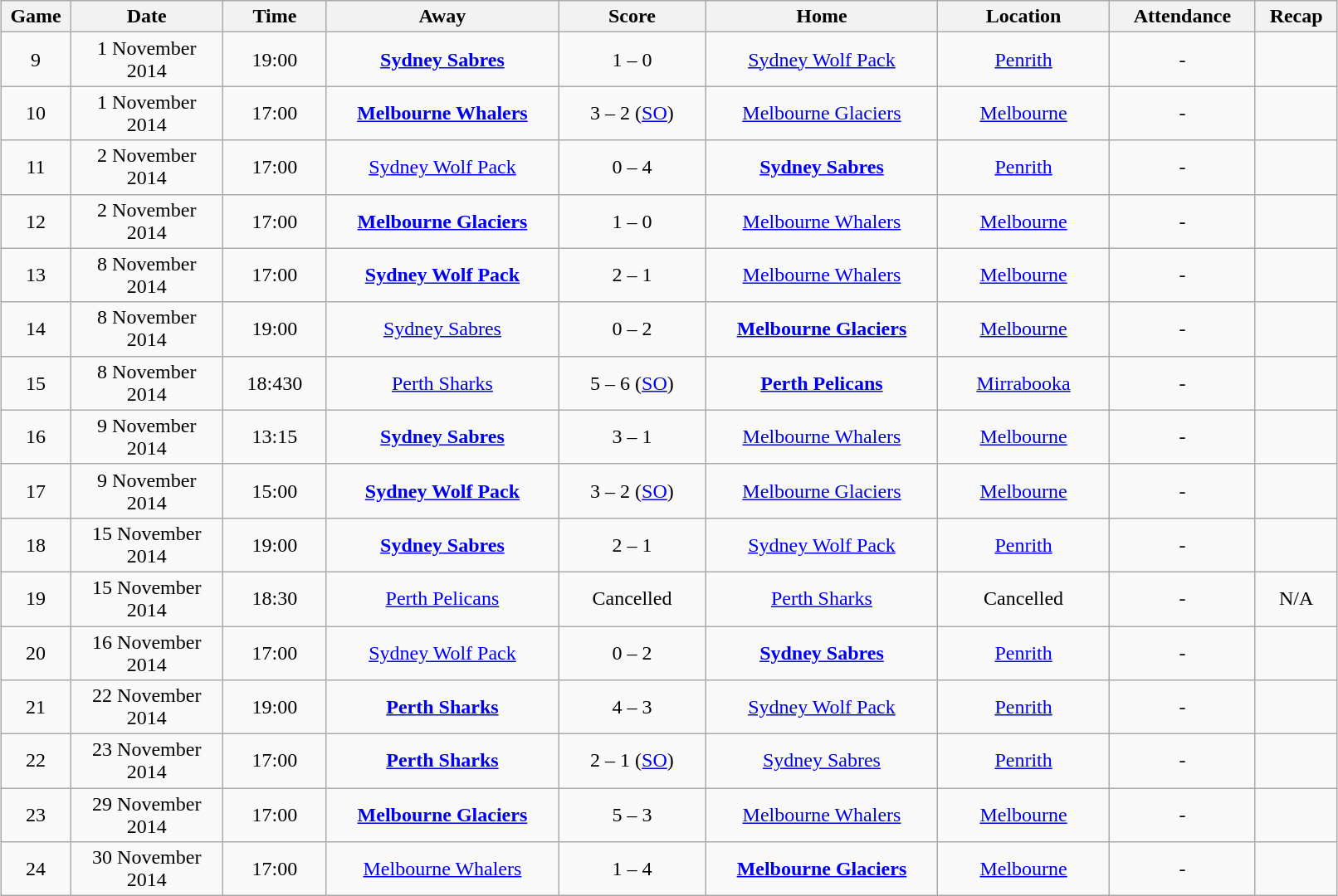<table class="wikitable" width="85%" style="margin: 1em auto 1em auto">
<tr>
<th width="1%">Game</th>
<th width="6%">Date</th>
<th width="4%">Time</th>
<th width="10%">Away</th>
<th width="6%">Score</th>
<th width="10%">Home</th>
<th width="7%">Location</th>
<th width="4%">Attendance</th>
<th width="2%">Recap</th>
</tr>
<tr align="center">
<td>9</td>
<td>1 November 2014</td>
<td>19:00</td>
<td><strong><a href='#'>Sydney Sabres</a></strong></td>
<td>1 – 0</td>
<td><a href='#'>Sydney Wolf Pack</a></td>
<td><a href='#'>Penrith</a></td>
<td>-</td>
<td></td>
</tr>
<tr align="center">
<td>10</td>
<td>1 November 2014</td>
<td>17:00</td>
<td><strong><a href='#'>Melbourne Whalers</a></strong></td>
<td>3 – 2 (<a href='#'>SO</a>)</td>
<td><a href='#'>Melbourne Glaciers</a></td>
<td><a href='#'>Melbourne</a></td>
<td>-</td>
<td></td>
</tr>
<tr align="center">
<td>11</td>
<td>2 November 2014</td>
<td>17:00</td>
<td><a href='#'>Sydney Wolf Pack</a></td>
<td>0 – 4</td>
<td><strong><a href='#'>Sydney Sabres</a></strong></td>
<td><a href='#'>Penrith</a></td>
<td>-</td>
<td></td>
</tr>
<tr align="center">
<td>12</td>
<td>2 November 2014</td>
<td>17:00</td>
<td><strong><a href='#'>Melbourne Glaciers</a></strong></td>
<td>1 – 0</td>
<td><a href='#'>Melbourne Whalers</a></td>
<td><a href='#'>Melbourne</a></td>
<td>-</td>
<td></td>
</tr>
<tr align="center">
<td>13</td>
<td>8 November 2014</td>
<td>17:00</td>
<td><strong><a href='#'>Sydney Wolf Pack</a></strong></td>
<td>2 – 1</td>
<td><a href='#'>Melbourne Whalers</a></td>
<td><a href='#'>Melbourne</a></td>
<td>-</td>
<td></td>
</tr>
<tr align="center">
<td>14</td>
<td>8 November 2014</td>
<td>19:00</td>
<td><a href='#'>Sydney Sabres</a></td>
<td>0 – 2</td>
<td><strong><a href='#'>Melbourne Glaciers</a></strong></td>
<td><a href='#'>Melbourne</a></td>
<td>-</td>
<td></td>
</tr>
<tr align="center">
<td>15</td>
<td>8 November 2014</td>
<td>18:430</td>
<td><a href='#'>Perth Sharks</a></td>
<td>5 – 6 (<a href='#'>SO</a>)</td>
<td><strong><a href='#'>Perth Pelicans</a></strong></td>
<td><a href='#'>Mirrabooka</a></td>
<td>-</td>
<td></td>
</tr>
<tr align="center">
<td>16</td>
<td>9 November 2014</td>
<td>13:15</td>
<td><strong><a href='#'>Sydney Sabres</a></strong></td>
<td>3 – 1</td>
<td><a href='#'>Melbourne Whalers</a></td>
<td><a href='#'>Melbourne</a></td>
<td>-</td>
<td></td>
</tr>
<tr align="center">
<td>17</td>
<td>9 November 2014</td>
<td>15:00</td>
<td><strong><a href='#'>Sydney Wolf Pack</a></strong></td>
<td>3 – 2 (<a href='#'>SO</a>)</td>
<td><a href='#'>Melbourne Glaciers</a></td>
<td><a href='#'>Melbourne</a></td>
<td>-</td>
<td></td>
</tr>
<tr align="center">
<td>18</td>
<td>15 November 2014</td>
<td>19:00</td>
<td><strong><a href='#'>Sydney Sabres</a></strong></td>
<td>2 – 1</td>
<td><a href='#'>Sydney Wolf Pack</a></td>
<td><a href='#'>Penrith</a></td>
<td>-</td>
<td></td>
</tr>
<tr align="center">
<td>19</td>
<td>15 November 2014</td>
<td>18:30</td>
<td><a href='#'>Perth Pelicans</a></td>
<td>Cancelled</td>
<td><a href='#'>Perth Sharks</a></td>
<td>Cancelled</td>
<td>-</td>
<td>N/A</td>
</tr>
<tr align="center">
<td>20</td>
<td>16 November 2014</td>
<td>17:00</td>
<td><a href='#'>Sydney Wolf Pack</a></td>
<td>0 – 2</td>
<td><strong><a href='#'>Sydney Sabres</a></strong></td>
<td><a href='#'>Penrith</a></td>
<td>-</td>
<td></td>
</tr>
<tr align="center">
<td>21</td>
<td>22 November 2014</td>
<td>19:00</td>
<td><strong><a href='#'>Perth Sharks</a></strong></td>
<td>4 – 3</td>
<td><a href='#'>Sydney Wolf Pack</a></td>
<td><a href='#'>Penrith</a></td>
<td>-</td>
<td></td>
</tr>
<tr align="center">
<td>22</td>
<td>23 November 2014</td>
<td>17:00</td>
<td><strong><a href='#'>Perth Sharks</a></strong></td>
<td>2 – 1 (<a href='#'>SO</a>)</td>
<td><a href='#'>Sydney Sabres</a></td>
<td><a href='#'>Penrith</a></td>
<td>-</td>
<td></td>
</tr>
<tr align="center">
<td>23</td>
<td>29 November 2014</td>
<td>17:00</td>
<td><strong><a href='#'>Melbourne Glaciers</a></strong></td>
<td>5 – 3</td>
<td><a href='#'>Melbourne Whalers</a></td>
<td><a href='#'>Melbourne</a></td>
<td>-</td>
<td></td>
</tr>
<tr align="center">
<td>24</td>
<td>30 November 2014</td>
<td>17:00</td>
<td><a href='#'>Melbourne Whalers</a></td>
<td>1 – 4</td>
<td><strong><a href='#'>Melbourne Glaciers</a></strong></td>
<td><a href='#'>Melbourne</a></td>
<td>-</td>
<td></td>
</tr>
</table>
